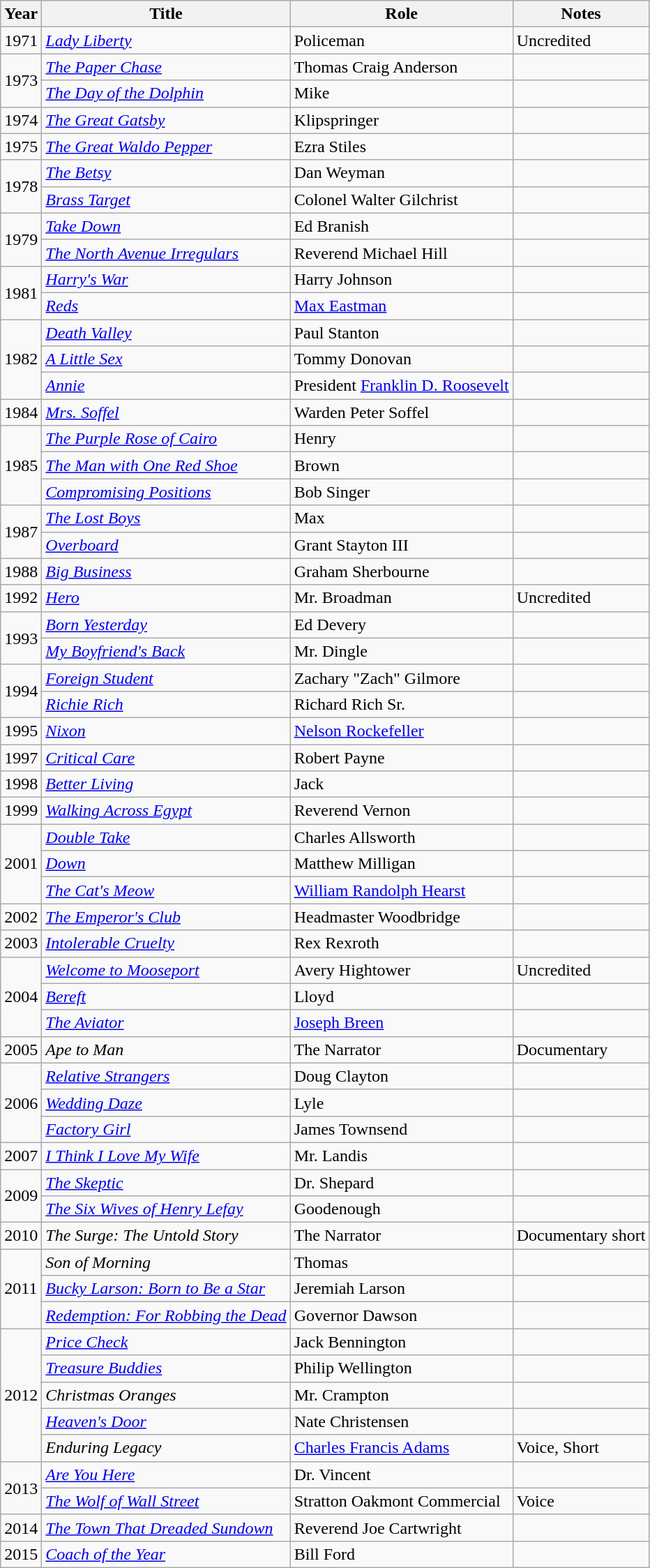<table class="wikitable sortable">
<tr>
<th>Year</th>
<th>Title</th>
<th>Role</th>
<th>Notes</th>
</tr>
<tr>
<td rowspan="1">1971</td>
<td><em><a href='#'>Lady Liberty</a></em></td>
<td>Policeman</td>
<td>Uncredited</td>
</tr>
<tr>
<td rowspan="2">1973</td>
<td><em><a href='#'>The Paper Chase</a></em></td>
<td>Thomas Craig Anderson</td>
<td></td>
</tr>
<tr>
<td><em><a href='#'>The Day of the Dolphin</a></em></td>
<td>Mike</td>
<td></td>
</tr>
<tr>
<td>1974</td>
<td><em><a href='#'>The Great Gatsby</a></em></td>
<td>Klipspringer</td>
<td></td>
</tr>
<tr>
<td>1975</td>
<td><em><a href='#'>The Great Waldo Pepper</a></em></td>
<td>Ezra Stiles</td>
<td></td>
</tr>
<tr>
<td rowspan="2">1978</td>
<td><em><a href='#'>The Betsy</a></em></td>
<td>Dan Weyman</td>
<td></td>
</tr>
<tr>
<td><em><a href='#'>Brass Target</a></em></td>
<td>Colonel Walter Gilchrist</td>
<td></td>
</tr>
<tr>
<td rowspan="2">1979</td>
<td><em><a href='#'>Take Down</a></em></td>
<td>Ed Branish</td>
<td></td>
</tr>
<tr>
<td><em><a href='#'>The North Avenue Irregulars</a></em></td>
<td>Reverend Michael Hill</td>
<td></td>
</tr>
<tr>
<td rowspan="2">1981</td>
<td><em><a href='#'>Harry's War</a></em></td>
<td>Harry Johnson</td>
<td></td>
</tr>
<tr>
<td><em><a href='#'>Reds</a></em></td>
<td><a href='#'>Max Eastman</a></td>
<td></td>
</tr>
<tr>
<td rowspan="3">1982</td>
<td><em><a href='#'>Death Valley</a></em></td>
<td>Paul Stanton</td>
<td></td>
</tr>
<tr>
<td><em><a href='#'>A Little Sex</a></em></td>
<td>Tommy Donovan</td>
<td></td>
</tr>
<tr>
<td><em><a href='#'>Annie</a></em></td>
<td>President <a href='#'>Franklin D. Roosevelt</a></td>
<td></td>
</tr>
<tr>
<td>1984</td>
<td><em><a href='#'>Mrs. Soffel</a></em></td>
<td>Warden Peter Soffel</td>
<td></td>
</tr>
<tr>
<td rowspan="3">1985</td>
<td><em><a href='#'>The Purple Rose of Cairo</a></em></td>
<td>Henry</td>
<td></td>
</tr>
<tr>
<td><em><a href='#'>The Man with One Red Shoe</a></em></td>
<td>Brown</td>
<td></td>
</tr>
<tr>
<td><em><a href='#'>Compromising Positions</a></em></td>
<td>Bob Singer</td>
<td></td>
</tr>
<tr>
<td rowspan="2">1987</td>
<td><em><a href='#'>The Lost Boys</a></em></td>
<td>Max</td>
<td></td>
</tr>
<tr>
<td><em><a href='#'>Overboard</a></em></td>
<td>Grant Stayton III</td>
<td></td>
</tr>
<tr>
<td>1988</td>
<td><em><a href='#'>Big Business</a></em></td>
<td>Graham Sherbourne</td>
<td></td>
</tr>
<tr>
<td>1992</td>
<td><em><a href='#'>Hero</a></em></td>
<td>Mr. Broadman</td>
<td>Uncredited</td>
</tr>
<tr>
<td rowspan="2">1993</td>
<td><em><a href='#'>Born Yesterday</a></em></td>
<td>Ed Devery</td>
<td></td>
</tr>
<tr>
<td><em><a href='#'>My Boyfriend's Back</a></em></td>
<td>Mr. Dingle</td>
<td></td>
</tr>
<tr>
<td rowspan="2">1994</td>
<td><em><a href='#'>Foreign Student</a></em></td>
<td>Zachary "Zach" Gilmore</td>
<td></td>
</tr>
<tr>
<td><em><a href='#'>Richie Rich</a></em></td>
<td>Richard Rich Sr.</td>
<td></td>
</tr>
<tr>
<td>1995</td>
<td><em><a href='#'>Nixon</a></em></td>
<td><a href='#'>Nelson Rockefeller</a></td>
<td></td>
</tr>
<tr>
<td>1997</td>
<td><em><a href='#'>Critical Care</a></em></td>
<td>Robert Payne</td>
<td></td>
</tr>
<tr>
<td>1998</td>
<td><em><a href='#'>Better Living</a></em></td>
<td>Jack</td>
<td></td>
</tr>
<tr>
<td>1999</td>
<td><em><a href='#'>Walking Across Egypt</a></em></td>
<td>Reverend Vernon</td>
<td></td>
</tr>
<tr>
<td rowspan="3">2001</td>
<td><em><a href='#'>Double Take</a></em></td>
<td>Charles Allsworth</td>
<td></td>
</tr>
<tr>
<td><em><a href='#'>Down</a></em></td>
<td>Matthew Milligan</td>
<td></td>
</tr>
<tr>
<td><em><a href='#'>The Cat's Meow</a></em></td>
<td><a href='#'>William Randolph Hearst</a></td>
<td></td>
</tr>
<tr>
<td>2002</td>
<td><em><a href='#'>The Emperor's Club</a></em></td>
<td>Headmaster Woodbridge</td>
<td></td>
</tr>
<tr>
<td>2003</td>
<td><em><a href='#'>Intolerable Cruelty</a></em></td>
<td>Rex Rexroth</td>
<td></td>
</tr>
<tr>
<td rowspan="3">2004</td>
<td><em><a href='#'>Welcome to Mooseport</a></em></td>
<td>Avery Hightower</td>
<td>Uncredited</td>
</tr>
<tr>
<td><em><a href='#'>Bereft</a></em></td>
<td>Lloyd</td>
<td></td>
</tr>
<tr>
<td><em><a href='#'>The Aviator</a></em></td>
<td><a href='#'>Joseph Breen</a></td>
<td></td>
</tr>
<tr>
<td>2005</td>
<td><em>Ape to Man</em></td>
<td>The Narrator</td>
<td>Documentary</td>
</tr>
<tr>
<td rowspan="3">2006</td>
<td><em><a href='#'>Relative Strangers</a></em></td>
<td>Doug Clayton</td>
<td></td>
</tr>
<tr>
<td><em><a href='#'>Wedding Daze</a></em></td>
<td>Lyle</td>
<td></td>
</tr>
<tr>
<td><em><a href='#'>Factory Girl</a></em></td>
<td>James Townsend</td>
<td></td>
</tr>
<tr>
<td>2007</td>
<td><em><a href='#'>I Think I Love My Wife</a></em></td>
<td>Mr. Landis</td>
<td></td>
</tr>
<tr>
<td rowspan="2">2009</td>
<td><em><a href='#'>The Skeptic</a></em></td>
<td>Dr. Shepard</td>
<td></td>
</tr>
<tr>
<td><em><a href='#'>The Six Wives of Henry Lefay</a></em></td>
<td>Goodenough</td>
<td></td>
</tr>
<tr>
<td>2010</td>
<td><em>The Surge: The Untold Story</em></td>
<td>The Narrator</td>
<td>Documentary short</td>
</tr>
<tr>
<td rowspan="3">2011</td>
<td><em>Son of Morning</em></td>
<td>Thomas</td>
<td></td>
</tr>
<tr>
<td><em><a href='#'>Bucky Larson: Born to Be a Star</a></em></td>
<td>Jeremiah Larson</td>
<td></td>
</tr>
<tr>
<td><em><a href='#'>Redemption: For Robbing the Dead</a></em></td>
<td>Governor Dawson</td>
<td></td>
</tr>
<tr>
<td rowspan="5">2012</td>
<td><em><a href='#'>Price Check</a></em></td>
<td>Jack Bennington</td>
<td></td>
</tr>
<tr>
<td><em><a href='#'>Treasure Buddies</a></em></td>
<td>Philip Wellington</td>
<td></td>
</tr>
<tr>
<td><em>Christmas Oranges</em></td>
<td>Mr. Crampton</td>
<td></td>
</tr>
<tr>
<td><em><a href='#'>Heaven's Door</a></em></td>
<td>Nate Christensen</td>
<td></td>
</tr>
<tr>
<td><em>Enduring Legacy</em></td>
<td><a href='#'>Charles Francis Adams</a></td>
<td>Voice, Short</td>
</tr>
<tr>
<td rowspan="2">2013</td>
<td><em><a href='#'>Are You Here</a></em></td>
<td>Dr. Vincent</td>
<td></td>
</tr>
<tr>
<td><em><a href='#'>The Wolf of Wall Street</a></em></td>
<td>Stratton Oakmont Commercial</td>
<td>Voice</td>
</tr>
<tr>
<td>2014</td>
<td><em><a href='#'>The Town That Dreaded Sundown</a></em></td>
<td>Reverend Joe Cartwright</td>
<td></td>
</tr>
<tr>
<td>2015</td>
<td><em><a href='#'>Coach of the Year</a></em></td>
<td>Bill Ford</td>
<td></td>
</tr>
</table>
